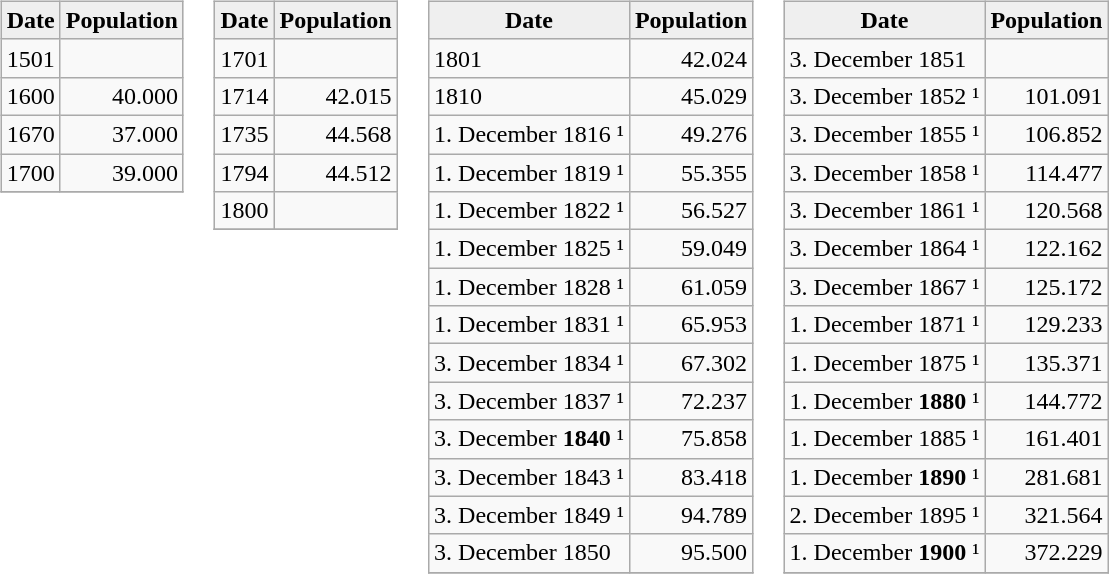<table>
<tr>
<td valign="top"><br><table class="wikitable">
<tr>
<th style="background:#efefef;">Date</th>
<th style="background:#efefef;">Population</th>
</tr>
<tr>
<td>1501</td>
<td align="right"></td>
</tr>
<tr>
<td>1600</td>
<td align="right">40.000</td>
</tr>
<tr>
<td>1670</td>
<td align="right">37.000</td>
</tr>
<tr>
<td>1700</td>
<td align="right">39.000</td>
</tr>
<tr>
</tr>
</table>
</td>
<td valign="top"><br><table class="wikitable">
<tr>
<th style="background:#efefef;">Date</th>
<th style="background:#efefef;">Population</th>
</tr>
<tr>
<td>1701</td>
<td align="right"></td>
</tr>
<tr>
<td>1714</td>
<td align="right">42.015</td>
</tr>
<tr>
<td>1735</td>
<td align="right">44.568</td>
</tr>
<tr>
<td>1794</td>
<td align="right">44.512</td>
</tr>
<tr>
<td>1800</td>
<td align="right"></td>
</tr>
<tr>
</tr>
</table>
</td>
<td valign="top"><br><table class="wikitable">
<tr>
<th style="background:#efefef;">Date</th>
<th style="background:#efefef;">Population</th>
</tr>
<tr>
<td>1801</td>
<td align="right">42.024 </td>
</tr>
<tr>
<td>1810</td>
<td align="right">45.029 </td>
</tr>
<tr>
<td>1. December 1816 ¹</td>
<td align="right">49.276 </td>
</tr>
<tr>
<td>1. December 1819 ¹</td>
<td align="right">55.355 </td>
</tr>
<tr>
<td>1. December 1822 ¹</td>
<td align="right">56.527 </td>
</tr>
<tr>
<td>1. December 1825 ¹</td>
<td align="right">59.049 </td>
</tr>
<tr>
<td>1. December 1828 ¹</td>
<td align="right">61.059 </td>
</tr>
<tr>
<td>1. December 1831 ¹</td>
<td align="right">65.953 </td>
</tr>
<tr>
<td>3. December 1834 ¹</td>
<td align="right">67.302 </td>
</tr>
<tr>
<td>3. December 1837 ¹</td>
<td align="right">72.237 </td>
</tr>
<tr>
<td>3. December <strong>1840</strong> ¹</td>
<td align="right">75.858 </td>
</tr>
<tr>
<td>3. December 1843 ¹</td>
<td align="right">83.418 </td>
</tr>
<tr>
<td>3. December 1849 ¹</td>
<td align="right">94.789 </td>
</tr>
<tr>
<td>3. December 1850</td>
<td align="right">95.500 </td>
</tr>
<tr>
</tr>
</table>
</td>
<td valign="top"><br><table class="wikitable">
<tr>
<th style="background:#efefef;">Date</th>
<th style="background:#efefef;">Population</th>
</tr>
<tr>
<td>3. December 1851</td>
<td align="right"></td>
</tr>
<tr>
<td>3. December 1852 ¹</td>
<td align="right">101.091 </td>
</tr>
<tr>
<td>3. December 1855 ¹</td>
<td align="right">106.852 </td>
</tr>
<tr>
<td>3. December 1858 ¹</td>
<td align="right">114.477 </td>
</tr>
<tr>
<td>3. December 1861 ¹</td>
<td align="right">120.568 </td>
</tr>
<tr>
<td>3. December 1864 ¹</td>
<td align="right">122.162 </td>
</tr>
<tr>
<td>3. December 1867 ¹</td>
<td align="right">125.172 </td>
</tr>
<tr>
<td>1. December 1871 ¹</td>
<td align="right">129.233 </td>
</tr>
<tr>
<td>1. December 1875 ¹</td>
<td align="right">135.371 </td>
</tr>
<tr>
<td>1. December <strong>1880</strong> ¹</td>
<td align="right">144.772 </td>
</tr>
<tr>
<td>1. December 1885 ¹</td>
<td align="right">161.401 </td>
</tr>
<tr>
<td>1. December <strong>1890</strong> ¹</td>
<td align="right">281.681 </td>
</tr>
<tr>
<td>2. December 1895 ¹</td>
<td align="right">321.564 </td>
</tr>
<tr>
<td>1. December <strong>1900</strong> ¹</td>
<td align="right">372.229 </td>
</tr>
<tr>
</tr>
</table>
</td>
</tr>
</table>
